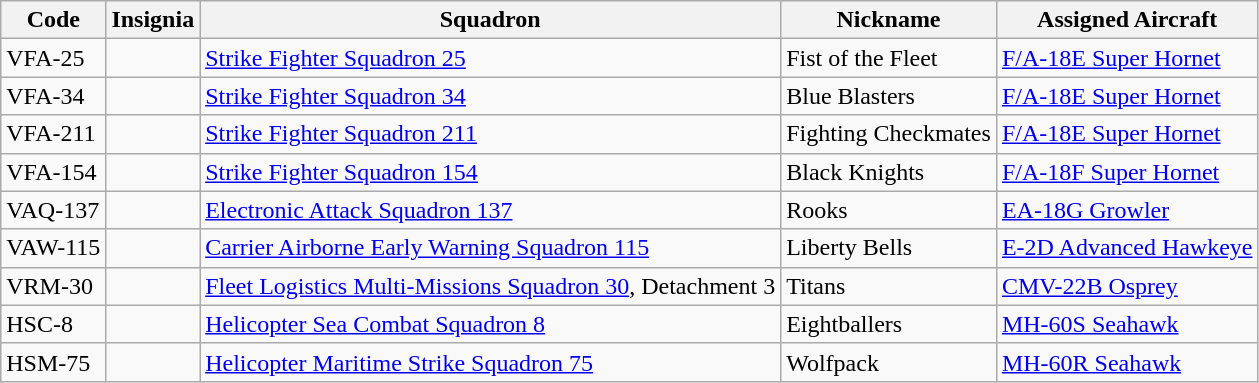<table class="wikitable sortable">
<tr ">
<th>Code</th>
<th>Insignia</th>
<th>Squadron</th>
<th>Nickname</th>
<th>Assigned Aircraft</th>
</tr>
<tr>
<td>VFA-25</td>
<td></td>
<td><a href='#'>Strike Fighter Squadron 25</a></td>
<td>Fist of the Fleet</td>
<td><a href='#'>F/A-18E Super Hornet</a></td>
</tr>
<tr>
<td>VFA-34</td>
<td></td>
<td><a href='#'>Strike Fighter Squadron 34</a></td>
<td>Blue Blasters</td>
<td><a href='#'>F/A-18E Super Hornet</a></td>
</tr>
<tr>
<td>VFA-211</td>
<td></td>
<td><a href='#'>Strike Fighter Squadron 211</a></td>
<td>Fighting Checkmates</td>
<td><a href='#'>F/A-18E Super Hornet</a></td>
</tr>
<tr>
<td>VFA-154</td>
<td></td>
<td><a href='#'>Strike Fighter Squadron 154</a></td>
<td>Black Knights</td>
<td><a href='#'>F/A-18F Super Hornet</a></td>
</tr>
<tr>
<td>VAQ-137</td>
<td></td>
<td><a href='#'>Electronic Attack Squadron 137</a></td>
<td>Rooks</td>
<td><a href='#'>EA-18G Growler</a></td>
</tr>
<tr>
<td>VAW-115</td>
<td></td>
<td><a href='#'>Carrier Airborne Early Warning Squadron 115</a></td>
<td>Liberty Bells</td>
<td><a href='#'>E-2D Advanced Hawkeye</a></td>
</tr>
<tr>
<td>VRM-30</td>
<td></td>
<td><a href='#'>Fleet Logistics Multi-Missions Squadron 30</a>, Detachment 3</td>
<td>Titans</td>
<td><a href='#'>CMV-22B Osprey</a></td>
</tr>
<tr>
<td>HSC-8</td>
<td></td>
<td><a href='#'>Helicopter Sea Combat Squadron 8</a></td>
<td>Eightballers</td>
<td><a href='#'>MH-60S Seahawk</a></td>
</tr>
<tr>
<td>HSM-75</td>
<td></td>
<td><a href='#'>Helicopter Maritime Strike Squadron 75</a></td>
<td>Wolfpack</td>
<td><a href='#'>MH-60R Seahawk</a></td>
</tr>
</table>
